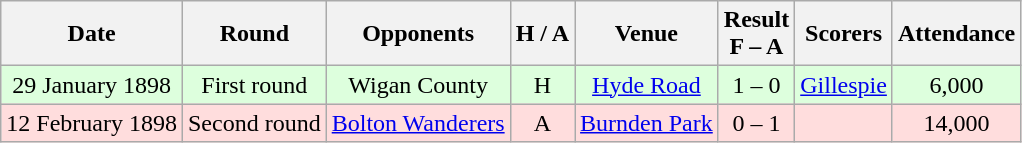<table class="wikitable" style="text-align:center">
<tr>
<th>Date</th>
<th>Round</th>
<th>Opponents</th>
<th>H / A</th>
<th>Venue</th>
<th>Result<br>F – A</th>
<th>Scorers</th>
<th>Attendance</th>
</tr>
<tr bgcolor="#ddffdd">
<td>29 January 1898</td>
<td>First round</td>
<td>Wigan County</td>
<td>H</td>
<td><a href='#'>Hyde Road</a></td>
<td>1 – 0</td>
<td><a href='#'>Gillespie</a></td>
<td>6,000</td>
</tr>
<tr bgcolor="#ffdddd">
<td>12 February 1898</td>
<td>Second round</td>
<td><a href='#'>Bolton Wanderers</a></td>
<td>A</td>
<td><a href='#'>Burnden Park</a></td>
<td>0 – 1</td>
<td></td>
<td>14,000</td>
</tr>
</table>
